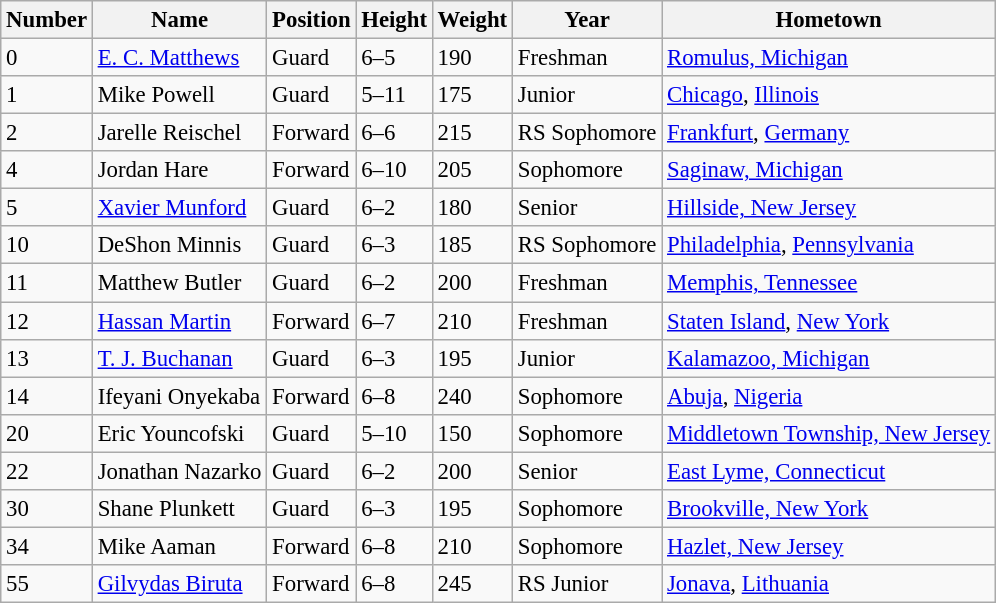<table class="wikitable sortable" style="font-size: 95%;">
<tr>
<th>Number</th>
<th>Name</th>
<th>Position</th>
<th>Height</th>
<th>Weight</th>
<th>Year</th>
<th>Hometown</th>
</tr>
<tr>
<td>0</td>
<td><a href='#'>E. C. Matthews</a></td>
<td>Guard</td>
<td>6–5</td>
<td>190</td>
<td>Freshman</td>
<td><a href='#'>Romulus, Michigan</a></td>
</tr>
<tr>
<td>1</td>
<td>Mike Powell</td>
<td>Guard</td>
<td>5–11</td>
<td>175</td>
<td>Junior</td>
<td><a href='#'>Chicago</a>, <a href='#'>Illinois</a></td>
</tr>
<tr>
<td>2</td>
<td>Jarelle Reischel</td>
<td>Forward</td>
<td>6–6</td>
<td>215</td>
<td>RS Sophomore</td>
<td><a href='#'>Frankfurt</a>, <a href='#'>Germany</a></td>
</tr>
<tr>
<td>4</td>
<td>Jordan Hare</td>
<td>Forward</td>
<td>6–10</td>
<td>205</td>
<td>Sophomore</td>
<td><a href='#'>Saginaw, Michigan</a></td>
</tr>
<tr>
<td>5</td>
<td><a href='#'>Xavier Munford</a></td>
<td>Guard</td>
<td>6–2</td>
<td>180</td>
<td>Senior</td>
<td><a href='#'>Hillside, New Jersey</a></td>
</tr>
<tr>
<td>10</td>
<td>DeShon Minnis</td>
<td>Guard</td>
<td>6–3</td>
<td>185</td>
<td>RS Sophomore</td>
<td><a href='#'>Philadelphia</a>, <a href='#'>Pennsylvania</a></td>
</tr>
<tr>
<td>11</td>
<td>Matthew Butler</td>
<td>Guard</td>
<td>6–2</td>
<td>200</td>
<td>Freshman</td>
<td><a href='#'>Memphis, Tennessee</a></td>
</tr>
<tr>
<td>12</td>
<td><a href='#'>Hassan Martin</a></td>
<td>Forward</td>
<td>6–7</td>
<td>210</td>
<td>Freshman</td>
<td><a href='#'>Staten Island</a>, <a href='#'>New York</a></td>
</tr>
<tr>
<td>13</td>
<td><a href='#'>T. J. Buchanan</a></td>
<td>Guard</td>
<td>6–3</td>
<td>195</td>
<td>Junior</td>
<td><a href='#'>Kalamazoo, Michigan</a></td>
</tr>
<tr>
<td>14</td>
<td>Ifeyani Onyekaba</td>
<td>Forward</td>
<td>6–8</td>
<td>240</td>
<td>Sophomore</td>
<td><a href='#'>Abuja</a>, <a href='#'>Nigeria</a></td>
</tr>
<tr>
<td>20</td>
<td>Eric Youncofski</td>
<td>Guard</td>
<td>5–10</td>
<td>150</td>
<td>Sophomore</td>
<td><a href='#'>Middletown Township, New Jersey</a></td>
</tr>
<tr>
<td>22</td>
<td>Jonathan Nazarko</td>
<td>Guard</td>
<td>6–2</td>
<td>200</td>
<td>Senior</td>
<td><a href='#'>East Lyme, Connecticut</a></td>
</tr>
<tr>
<td>30</td>
<td>Shane Plunkett</td>
<td>Guard</td>
<td>6–3</td>
<td>195</td>
<td>Sophomore</td>
<td><a href='#'>Brookville, New York</a></td>
</tr>
<tr>
<td>34</td>
<td>Mike Aaman</td>
<td>Forward</td>
<td>6–8</td>
<td>210</td>
<td>Sophomore</td>
<td><a href='#'>Hazlet, New Jersey</a></td>
</tr>
<tr>
<td>55</td>
<td><a href='#'>Gilvydas Biruta</a></td>
<td>Forward</td>
<td>6–8</td>
<td>245</td>
<td>RS Junior</td>
<td><a href='#'>Jonava</a>, <a href='#'>Lithuania</a></td>
</tr>
</table>
